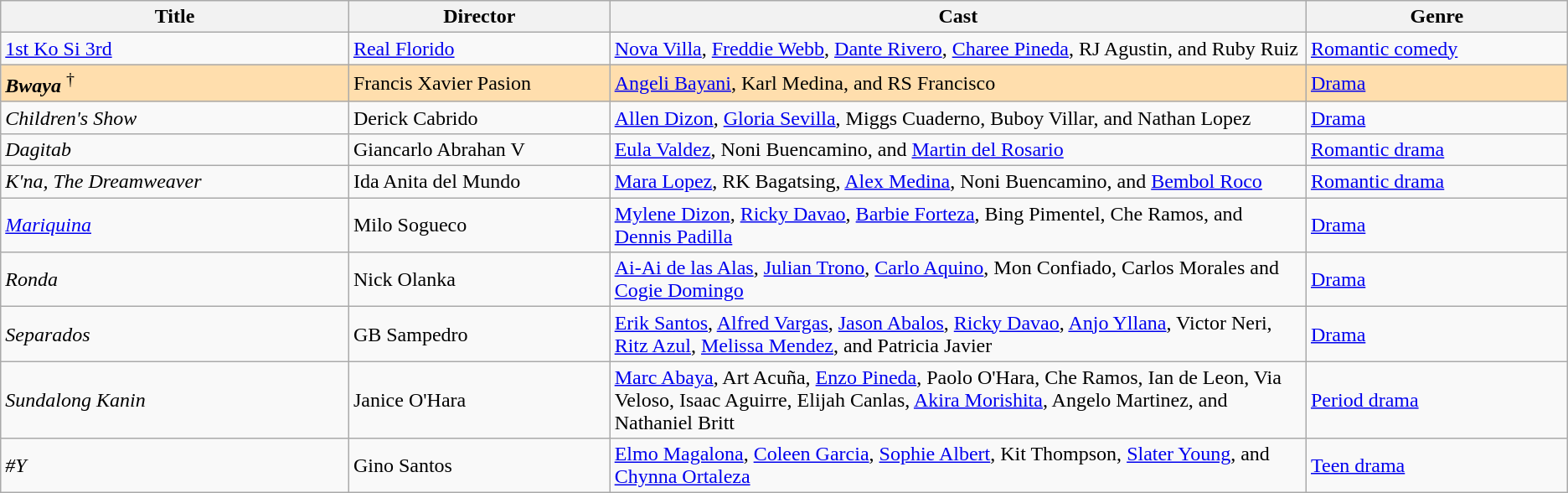<table class="wikitable">
<tr>
<th style="width:20%;">Title</th>
<th style="width:15%;">Director</th>
<th style="width:40%;">Cast</th>
<th style="width:15%;">Genre</th>
</tr>
<tr>
<td><a href='#'>1st Ko Si 3rd</a></td>
<td><a href='#'>Real Florido</a></td>
<td><a href='#'>Nova Villa</a>, <a href='#'>Freddie Webb</a>, <a href='#'>Dante Rivero</a>, <a href='#'>Charee Pineda</a>, RJ Agustin, and Ruby Ruiz</td>
<td><a href='#'>Romantic comedy</a></td>
</tr>
<tr style="background:#FFDEAD;">
<td><strong><em>Bwaya</em></strong>  <sup>†</sup></td>
<td>Francis Xavier Pasion</td>
<td><a href='#'>Angeli Bayani</a>, Karl Medina, and RS Francisco</td>
<td><a href='#'>Drama</a></td>
</tr>
<tr>
<td><em>Children's Show</em></td>
<td>Derick Cabrido</td>
<td><a href='#'>Allen Dizon</a>, <a href='#'>Gloria Sevilla</a>, Miggs Cuaderno, Buboy Villar, and Nathan Lopez</td>
<td><a href='#'>Drama</a></td>
</tr>
<tr>
<td><em>Dagitab</em></td>
<td>Giancarlo Abrahan V</td>
<td><a href='#'>Eula Valdez</a>, Noni Buencamino, and <a href='#'>Martin del Rosario</a></td>
<td><a href='#'>Romantic drama</a></td>
</tr>
<tr>
<td><em>K'na, The Dreamweaver</em></td>
<td>Ida Anita del Mundo</td>
<td><a href='#'>Mara Lopez</a>, RK Bagatsing, <a href='#'>Alex Medina</a>, Noni Buencamino, and <a href='#'>Bembol Roco</a></td>
<td><a href='#'>Romantic drama</a></td>
</tr>
<tr>
<td><em><a href='#'>Mariquina</a></em></td>
<td>Milo Sogueco</td>
<td><a href='#'>Mylene Dizon</a>, <a href='#'>Ricky Davao</a>, <a href='#'>Barbie Forteza</a>, Bing Pimentel, Che Ramos, and <a href='#'>Dennis Padilla</a></td>
<td><a href='#'>Drama</a></td>
</tr>
<tr>
<td><em>Ronda</em></td>
<td>Nick Olanka</td>
<td><a href='#'>Ai-Ai de las Alas</a>, <a href='#'>Julian Trono</a>, <a href='#'>Carlo Aquino</a>, Mon Confiado, Carlos Morales and <a href='#'>Cogie Domingo</a></td>
<td><a href='#'>Drama</a></td>
</tr>
<tr>
<td><em>Separados</em></td>
<td>GB Sampedro</td>
<td><a href='#'>Erik Santos</a>, <a href='#'>Alfred Vargas</a>, <a href='#'>Jason Abalos</a>, <a href='#'>Ricky Davao</a>, <a href='#'>Anjo Yllana</a>, Victor Neri, <a href='#'>Ritz Azul</a>, <a href='#'>Melissa Mendez</a>, and Patricia Javier</td>
<td><a href='#'>Drama</a></td>
</tr>
<tr>
<td><em>Sundalong Kanin</em></td>
<td>Janice O'Hara</td>
<td><a href='#'>Marc Abaya</a>, Art Acuña, <a href='#'>Enzo Pineda</a>, Paolo O'Hara, Che Ramos, Ian de Leon, Via Veloso, Isaac Aguirre, Elijah Canlas, <a href='#'>Akira Morishita</a>, Angelo Martinez, and Nathaniel Britt</td>
<td><a href='#'>Period drama</a></td>
</tr>
<tr>
<td><em>#Y</em></td>
<td>Gino Santos</td>
<td><a href='#'>Elmo Magalona</a>, <a href='#'>Coleen Garcia</a>, <a href='#'>Sophie Albert</a>, Kit Thompson, <a href='#'>Slater Young</a>, and <a href='#'>Chynna Ortaleza</a></td>
<td><a href='#'>Teen drama</a></td>
</tr>
</table>
